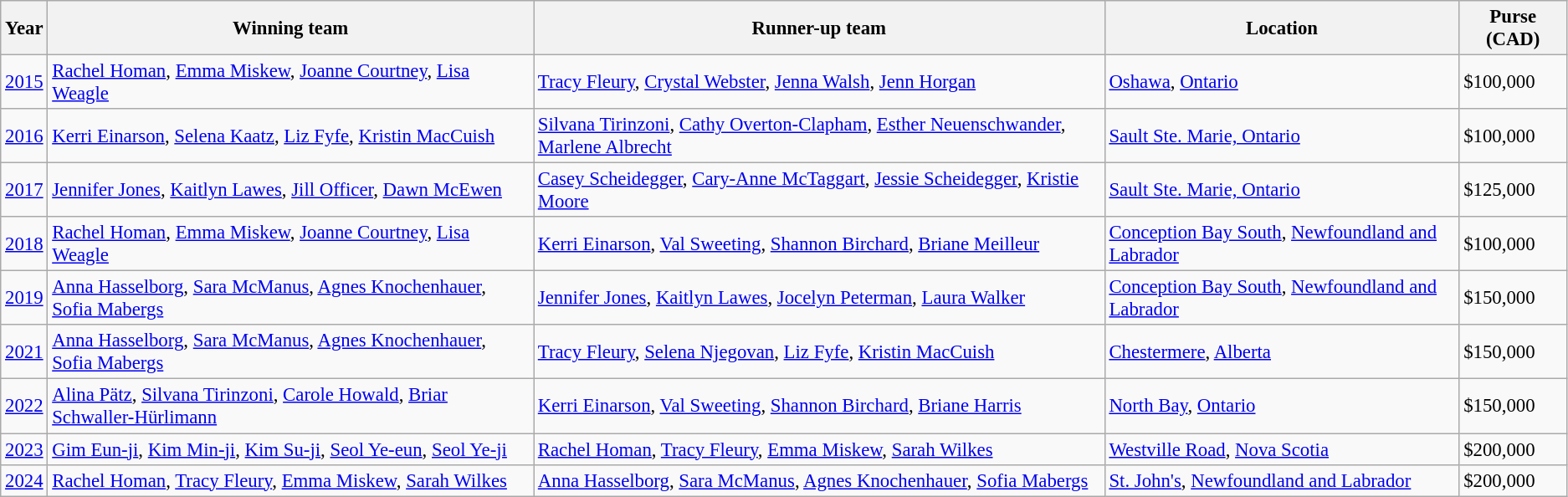<table class="wikitable" style="font-size:95%;">
<tr>
<th>Year</th>
<th>Winning team</th>
<th>Runner-up team</th>
<th>Location</th>
<th>Purse (CAD)</th>
</tr>
<tr>
<td><a href='#'>2015</a></td>
<td> <a href='#'>Rachel Homan</a>, <a href='#'>Emma Miskew</a>, <a href='#'>Joanne Courtney</a>, <a href='#'>Lisa Weagle</a></td>
<td> <a href='#'>Tracy Fleury</a>, <a href='#'>Crystal Webster</a>, <a href='#'>Jenna Walsh</a>, <a href='#'>Jenn Horgan</a></td>
<td><a href='#'>Oshawa</a>, <a href='#'>Ontario</a></td>
<td>$100,000</td>
</tr>
<tr>
<td><a href='#'>2016</a></td>
<td> <a href='#'>Kerri Einarson</a>, <a href='#'>Selena Kaatz</a>, <a href='#'>Liz Fyfe</a>, <a href='#'>Kristin MacCuish</a></td>
<td> <a href='#'>Silvana Tirinzoni</a>, <a href='#'>Cathy Overton-Clapham</a>, <a href='#'>Esther Neuenschwander</a>, <a href='#'>Marlene Albrecht</a></td>
<td><a href='#'>Sault Ste. Marie, Ontario</a></td>
<td>$100,000</td>
</tr>
<tr>
<td><a href='#'>2017</a></td>
<td> <a href='#'>Jennifer Jones</a>, <a href='#'>Kaitlyn Lawes</a>, <a href='#'>Jill Officer</a>, <a href='#'>Dawn McEwen</a></td>
<td> <a href='#'>Casey Scheidegger</a>, <a href='#'>Cary-Anne McTaggart</a>, <a href='#'>Jessie Scheidegger</a>, <a href='#'>Kristie Moore</a></td>
<td><a href='#'>Sault Ste. Marie, Ontario</a></td>
<td>$125,000</td>
</tr>
<tr>
<td><a href='#'>2018</a></td>
<td> <a href='#'>Rachel Homan</a>, <a href='#'>Emma Miskew</a>, <a href='#'>Joanne Courtney</a>, <a href='#'>Lisa Weagle</a></td>
<td> <a href='#'>Kerri Einarson</a>, <a href='#'>Val Sweeting</a>, <a href='#'>Shannon Birchard</a>, <a href='#'>Briane Meilleur</a></td>
<td><a href='#'>Conception Bay South</a>, <a href='#'>Newfoundland and Labrador</a></td>
<td>$100,000</td>
</tr>
<tr>
<td><a href='#'>2019</a></td>
<td> <a href='#'>Anna Hasselborg</a>, <a href='#'>Sara McManus</a>, <a href='#'>Agnes Knochenhauer</a>, <a href='#'>Sofia Mabergs</a></td>
<td> <a href='#'>Jennifer Jones</a>, <a href='#'>Kaitlyn Lawes</a>, <a href='#'>Jocelyn Peterman</a>, <a href='#'>Laura Walker</a></td>
<td><a href='#'>Conception Bay South</a>, <a href='#'>Newfoundland and Labrador</a></td>
<td>$150,000</td>
</tr>
<tr>
<td><a href='#'>2021</a></td>
<td> <a href='#'>Anna Hasselborg</a>, <a href='#'>Sara McManus</a>, <a href='#'>Agnes Knochenhauer</a>, <a href='#'>Sofia Mabergs</a></td>
<td> <a href='#'>Tracy Fleury</a>, <a href='#'>Selena Njegovan</a>, <a href='#'>Liz Fyfe</a>, <a href='#'>Kristin MacCuish</a></td>
<td><a href='#'>Chestermere</a>, <a href='#'>Alberta</a></td>
<td>$150,000</td>
</tr>
<tr>
<td><a href='#'>2022</a></td>
<td> <a href='#'>Alina Pätz</a>, <a href='#'>Silvana Tirinzoni</a>, <a href='#'>Carole Howald</a>, <a href='#'>Briar Schwaller-Hürlimann</a></td>
<td> <a href='#'>Kerri Einarson</a>, <a href='#'>Val Sweeting</a>, <a href='#'>Shannon Birchard</a>, <a href='#'>Briane Harris</a></td>
<td><a href='#'>North Bay</a>, <a href='#'>Ontario</a></td>
<td>$150,000</td>
</tr>
<tr>
<td><a href='#'>2023</a></td>
<td> <a href='#'>Gim Eun-ji</a>, <a href='#'>Kim Min-ji</a>, <a href='#'>Kim Su-ji</a>, <a href='#'>Seol Ye-eun</a>, <a href='#'>Seol Ye-ji</a></td>
<td> <a href='#'>Rachel Homan</a>, <a href='#'>Tracy Fleury</a>, <a href='#'>Emma Miskew</a>, <a href='#'>Sarah Wilkes</a></td>
<td><a href='#'>Westville Road</a>, <a href='#'>Nova Scotia</a></td>
<td>$200,000</td>
</tr>
<tr>
<td><a href='#'>2024</a></td>
<td> <a href='#'>Rachel Homan</a>, <a href='#'>Tracy Fleury</a>, <a href='#'>Emma Miskew</a>, <a href='#'>Sarah Wilkes</a></td>
<td> <a href='#'>Anna Hasselborg</a>, <a href='#'>Sara McManus</a>, <a href='#'>Agnes Knochenhauer</a>, <a href='#'>Sofia Mabergs</a></td>
<td><a href='#'>St. John's</a>, <a href='#'>Newfoundland and Labrador</a></td>
<td>$200,000</td>
</tr>
</table>
